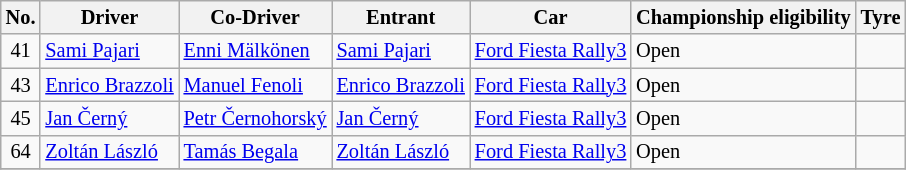<table class="wikitable" style="font-size: 85%;">
<tr>
<th>No.</th>
<th>Driver</th>
<th>Co-Driver</th>
<th>Entrant</th>
<th>Car</th>
<th>Championship eligibility</th>
<th>Tyre</th>
</tr>
<tr>
<td align="center">41</td>
<td> <a href='#'>Sami Pajari</a></td>
<td> <a href='#'>Enni Mälkönen</a></td>
<td> <a href='#'>Sami Pajari</a></td>
<td><a href='#'>Ford Fiesta Rally3</a></td>
<td>Open</td>
<td align="center"></td>
</tr>
<tr>
<td align="center">43</td>
<td> <a href='#'>Enrico Brazzoli</a></td>
<td> <a href='#'>Manuel Fenoli</a></td>
<td> <a href='#'>Enrico Brazzoli</a></td>
<td><a href='#'>Ford Fiesta Rally3</a></td>
<td>Open</td>
<td align="center"></td>
</tr>
<tr>
<td align="center">45</td>
<td> <a href='#'>Jan Černý</a></td>
<td> <a href='#'>Petr Černohorský</a></td>
<td> <a href='#'>Jan Černý</a></td>
<td><a href='#'>Ford Fiesta Rally3</a></td>
<td>Open</td>
<td align="center"></td>
</tr>
<tr>
<td align="center">64</td>
<td> <a href='#'>Zoltán László</a></td>
<td> <a href='#'>Tamás Begala</a></td>
<td> <a href='#'>Zoltán László</a></td>
<td><a href='#'>Ford Fiesta Rally3</a></td>
<td>Open</td>
<td align="center"></td>
</tr>
<tr>
</tr>
</table>
